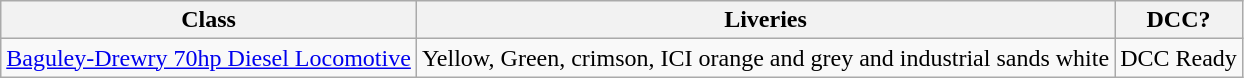<table class="wikitable">
<tr>
<th>Class</th>
<th>Liveries</th>
<th>DCC?</th>
</tr>
<tr>
<td><a href='#'>Baguley-Drewry 70hp Diesel Locomotive</a></td>
<td>Yellow, Green, crimson, ICI orange and grey and industrial sands white</td>
<td>DCC Ready</td>
</tr>
</table>
